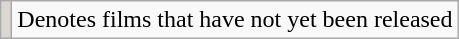<table class="wikitable">
<tr>
<td style="background:#DBD7D2;"></td>
<td>Denotes films that have not yet been released</td>
</tr>
</table>
